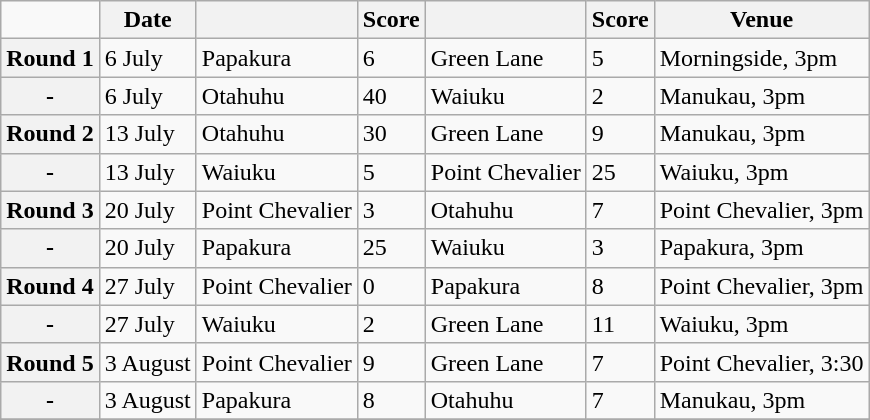<table class="wikitable mw-collapsible">
<tr>
<td></td>
<th scope="col">Date</th>
<th scope="col"></th>
<th scope="col">Score</th>
<th scope="col"></th>
<th scope="col">Score</th>
<th scope="col">Venue</th>
</tr>
<tr>
<th scope="row">Round 1</th>
<td>6 July</td>
<td>Papakura</td>
<td>6</td>
<td>Green Lane</td>
<td>5</td>
<td>Morningside, 3pm</td>
</tr>
<tr>
<th scope="row">-</th>
<td>6 July</td>
<td>Otahuhu</td>
<td>40</td>
<td>Waiuku</td>
<td>2</td>
<td>Manukau, 3pm</td>
</tr>
<tr>
<th scope="row">Round 2</th>
<td>13 July</td>
<td>Otahuhu</td>
<td>30</td>
<td>Green Lane</td>
<td>9</td>
<td>Manukau, 3pm</td>
</tr>
<tr>
<th scope="row">-</th>
<td>13 July</td>
<td>Waiuku</td>
<td>5</td>
<td>Point Chevalier</td>
<td>25</td>
<td>Waiuku, 3pm</td>
</tr>
<tr>
<th scope="row">Round 3</th>
<td>20 July</td>
<td>Point Chevalier</td>
<td>3</td>
<td>Otahuhu</td>
<td>7</td>
<td>Point Chevalier, 3pm</td>
</tr>
<tr>
<th scope="row">-</th>
<td>20 July</td>
<td>Papakura</td>
<td>25</td>
<td>Waiuku</td>
<td>3</td>
<td>Papakura, 3pm</td>
</tr>
<tr>
<th scope="row">Round 4</th>
<td>27 July</td>
<td>Point Chevalier</td>
<td>0</td>
<td>Papakura</td>
<td>8</td>
<td>Point Chevalier, 3pm</td>
</tr>
<tr>
<th scope="row">-</th>
<td>27 July</td>
<td>Waiuku</td>
<td>2</td>
<td>Green Lane</td>
<td>11</td>
<td>Waiuku, 3pm</td>
</tr>
<tr>
<th scope="row">Round 5</th>
<td>3 August</td>
<td>Point Chevalier</td>
<td>9</td>
<td>Green Lane</td>
<td>7</td>
<td>Point Chevalier, 3:30</td>
</tr>
<tr>
<th scope="row">-</th>
<td>3 August</td>
<td>Papakura</td>
<td>8</td>
<td>Otahuhu</td>
<td>7</td>
<td>Manukau, 3pm</td>
</tr>
<tr>
</tr>
</table>
